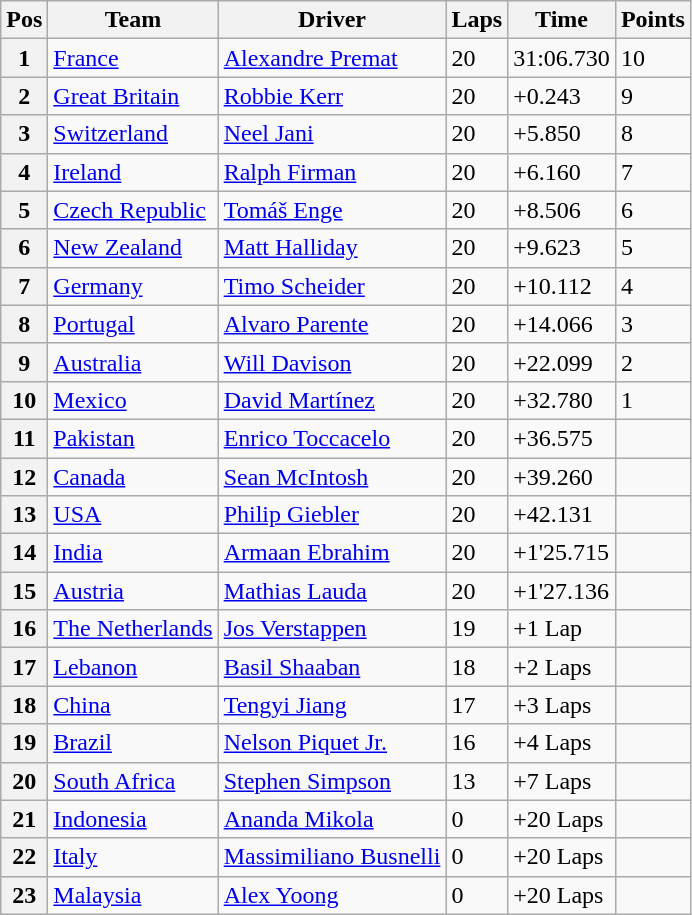<table class="wikitable">
<tr>
<th>Pos</th>
<th>Team</th>
<th>Driver</th>
<th>Laps</th>
<th>Time</th>
<th>Points</th>
</tr>
<tr>
<th>1</th>
<td> <a href='#'>France</a></td>
<td><a href='#'>Alexandre Premat</a></td>
<td>20</td>
<td>31:06.730</td>
<td>10</td>
</tr>
<tr>
<th>2</th>
<td> <a href='#'>Great Britain</a></td>
<td><a href='#'>Robbie Kerr</a></td>
<td>20</td>
<td>+0.243</td>
<td>9</td>
</tr>
<tr>
<th>3</th>
<td> <a href='#'>Switzerland</a></td>
<td><a href='#'>Neel Jani</a></td>
<td>20</td>
<td>+5.850</td>
<td>8</td>
</tr>
<tr>
<th>4</th>
<td> <a href='#'>Ireland</a></td>
<td><a href='#'>Ralph Firman</a></td>
<td>20</td>
<td>+6.160</td>
<td>7</td>
</tr>
<tr>
<th>5</th>
<td> <a href='#'>Czech Republic</a></td>
<td><a href='#'>Tomáš Enge</a></td>
<td>20</td>
<td>+8.506</td>
<td>6</td>
</tr>
<tr>
<th>6</th>
<td> <a href='#'>New Zealand</a></td>
<td><a href='#'>Matt Halliday</a></td>
<td>20</td>
<td>+9.623</td>
<td>5</td>
</tr>
<tr>
<th>7</th>
<td> <a href='#'>Germany</a></td>
<td><a href='#'>Timo Scheider</a></td>
<td>20</td>
<td>+10.112</td>
<td>4</td>
</tr>
<tr>
<th>8</th>
<td> <a href='#'>Portugal</a></td>
<td><a href='#'>Alvaro Parente</a></td>
<td>20</td>
<td>+14.066</td>
<td>3</td>
</tr>
<tr>
<th>9</th>
<td> <a href='#'>Australia</a></td>
<td><a href='#'>Will Davison</a></td>
<td>20</td>
<td>+22.099</td>
<td>2</td>
</tr>
<tr>
<th>10</th>
<td> <a href='#'>Mexico</a></td>
<td><a href='#'>David Martínez</a></td>
<td>20</td>
<td>+32.780</td>
<td>1</td>
</tr>
<tr>
<th>11</th>
<td> <a href='#'>Pakistan</a></td>
<td><a href='#'>Enrico Toccacelo</a></td>
<td>20</td>
<td>+36.575</td>
<td></td>
</tr>
<tr>
<th>12</th>
<td> <a href='#'>Canada</a></td>
<td><a href='#'>Sean McIntosh</a></td>
<td>20</td>
<td>+39.260</td>
<td></td>
</tr>
<tr>
<th>13</th>
<td> <a href='#'>USA</a></td>
<td><a href='#'>Philip Giebler</a></td>
<td>20</td>
<td>+42.131</td>
<td></td>
</tr>
<tr>
<th>14</th>
<td> <a href='#'>India</a></td>
<td><a href='#'>Armaan Ebrahim</a></td>
<td>20</td>
<td>+1'25.715</td>
<td></td>
</tr>
<tr>
<th>15</th>
<td> <a href='#'>Austria</a></td>
<td><a href='#'>Mathias Lauda</a></td>
<td>20</td>
<td>+1'27.136</td>
<td></td>
</tr>
<tr>
<th>16</th>
<td> <a href='#'>The Netherlands</a></td>
<td><a href='#'>Jos Verstappen</a></td>
<td>19</td>
<td>+1 Lap</td>
<td></td>
</tr>
<tr>
<th>17</th>
<td> <a href='#'>Lebanon</a></td>
<td><a href='#'>Basil Shaaban</a></td>
<td>18</td>
<td>+2 Laps</td>
<td></td>
</tr>
<tr>
<th>18</th>
<td> <a href='#'>China</a></td>
<td><a href='#'>Tengyi Jiang</a></td>
<td>17</td>
<td>+3 Laps</td>
<td></td>
</tr>
<tr>
<th>19</th>
<td> <a href='#'>Brazil</a></td>
<td><a href='#'>Nelson Piquet Jr.</a></td>
<td>16</td>
<td>+4 Laps</td>
<td></td>
</tr>
<tr>
<th>20</th>
<td> <a href='#'>South Africa</a></td>
<td><a href='#'>Stephen Simpson</a></td>
<td>13</td>
<td>+7 Laps</td>
<td></td>
</tr>
<tr>
<th>21</th>
<td> <a href='#'>Indonesia</a></td>
<td><a href='#'>Ananda Mikola</a></td>
<td>0</td>
<td>+20 Laps</td>
<td></td>
</tr>
<tr>
<th>22</th>
<td> <a href='#'>Italy</a></td>
<td><a href='#'>Massimiliano Busnelli</a></td>
<td>0</td>
<td>+20 Laps</td>
<td></td>
</tr>
<tr>
<th>23</th>
<td> <a href='#'>Malaysia</a></td>
<td><a href='#'>Alex Yoong</a></td>
<td>0</td>
<td>+20 Laps</td>
<td></td>
</tr>
</table>
